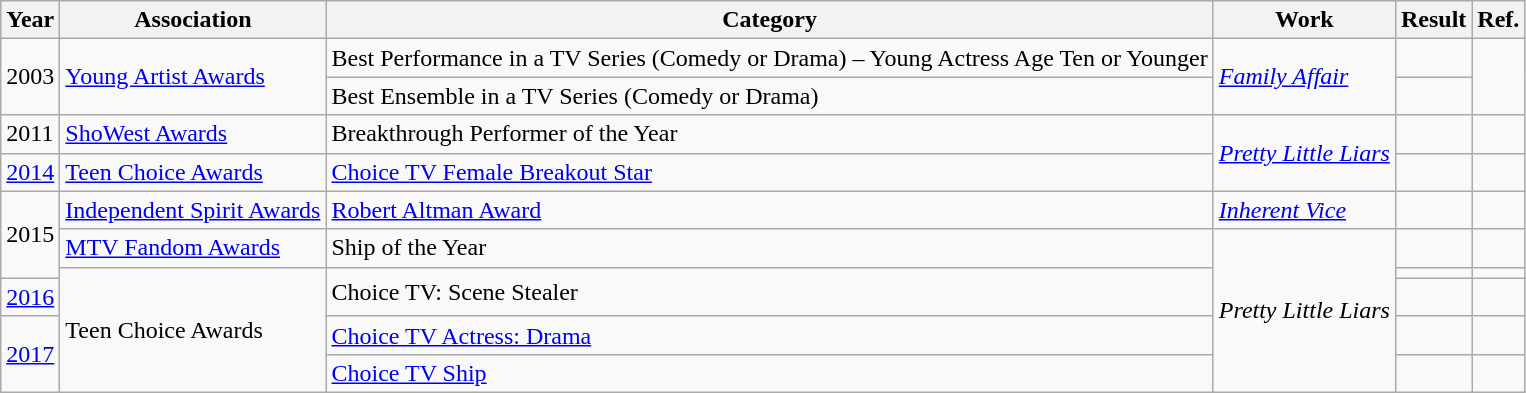<table class="wikitable sortable">
<tr>
<th>Year</th>
<th>Association</th>
<th>Category</th>
<th>Work</th>
<th>Result</th>
<th>Ref.</th>
</tr>
<tr>
<td rowspan="2">2003</td>
<td rowspan="2"><a href='#'>Young Artist Awards</a></td>
<td>Best Performance in a TV Series (Comedy or Drama) – Young Actress Age Ten or Younger</td>
<td rowspan="2"><em><a href='#'>Family Affair</a></em></td>
<td></td>
<td rowspan="2"></td>
</tr>
<tr>
<td>Best Ensemble in a TV Series (Comedy or Drama)<br></td>
<td></td>
</tr>
<tr>
<td>2011</td>
<td><a href='#'>ShoWest Awards</a></td>
<td>Breakthrough Performer of the Year</td>
<td rowspan="2"><em><a href='#'>Pretty Little Liars</a></em></td>
<td></td>
<td></td>
</tr>
<tr>
<td><a href='#'>2014</a></td>
<td><a href='#'>Teen Choice Awards</a></td>
<td><a href='#'>Choice TV Female Breakout Star</a></td>
<td></td>
<td></td>
</tr>
<tr>
<td rowspan="3">2015</td>
<td><a href='#'>Independent Spirit Awards</a></td>
<td><a href='#'>Robert Altman Award</a> </td>
<td><em><a href='#'>Inherent Vice</a></em></td>
<td></td>
<td></td>
</tr>
<tr>
<td><a href='#'>MTV Fandom Awards</a></td>
<td>Ship of the Year </td>
<td rowspan="5"><em>Pretty Little Liars</em></td>
<td></td>
<td></td>
</tr>
<tr>
<td rowspan="4">Teen Choice Awards</td>
<td rowspan="2">Choice TV: Scene Stealer</td>
<td></td>
<td></td>
</tr>
<tr>
<td><a href='#'>2016</a></td>
<td></td>
<td></td>
</tr>
<tr>
<td rowspan="2"><a href='#'>2017</a></td>
<td><a href='#'>Choice TV Actress: Drama</a></td>
<td></td>
<td></td>
</tr>
<tr>
<td><a href='#'>Choice TV Ship</a> </td>
<td></td>
<td></td>
</tr>
</table>
